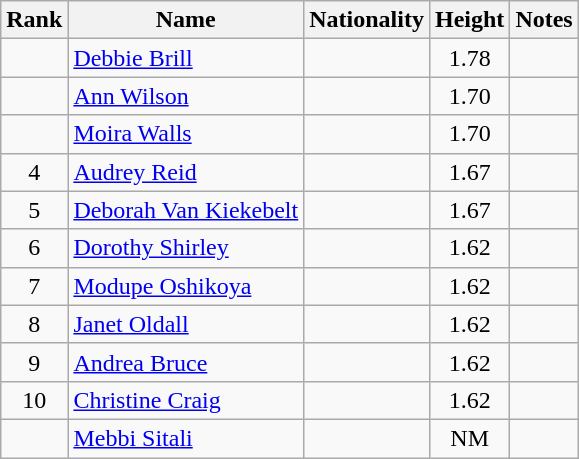<table class="wikitable sortable" style=" text-align:center;">
<tr>
<th scope=col>Rank</th>
<th scope=col>Name</th>
<th scope=col>Nationality</th>
<th scope=col>Height</th>
<th scope=col>Notes</th>
</tr>
<tr>
<td></td>
<td style="text-align:left;"><a href='#'>Debbie Brill</a></td>
<td style="text-align:left;"></td>
<td>1.78</td>
<td></td>
</tr>
<tr>
<td></td>
<td style="text-align:left;"><a href='#'>Ann Wilson</a></td>
<td style="text-align:left;"></td>
<td>1.70</td>
<td></td>
</tr>
<tr>
<td></td>
<td style="text-align:left;"><a href='#'>Moira Walls</a></td>
<td style="text-align:left;"></td>
<td>1.70</td>
<td></td>
</tr>
<tr>
<td>4</td>
<td style="text-align:left;"><a href='#'>Audrey Reid</a></td>
<td style="text-align:left;"></td>
<td>1.67</td>
<td></td>
</tr>
<tr>
<td>5</td>
<td style="text-align:left;"><a href='#'>Deborah Van Kiekebelt</a></td>
<td style="text-align:left;"></td>
<td>1.67</td>
<td></td>
</tr>
<tr>
<td>6</td>
<td style="text-align:left;"><a href='#'>Dorothy Shirley</a></td>
<td style="text-align:left;"></td>
<td>1.62</td>
<td></td>
</tr>
<tr>
<td>7</td>
<td style="text-align:left;"><a href='#'>Modupe Oshikoya</a></td>
<td style="text-align:left;"></td>
<td>1.62</td>
<td></td>
</tr>
<tr>
<td>8</td>
<td style="text-align:left;"><a href='#'>Janet Oldall</a></td>
<td style="text-align:left;"></td>
<td>1.62</td>
<td></td>
</tr>
<tr>
<td>9</td>
<td style="text-align:left;"><a href='#'>Andrea Bruce</a></td>
<td style="text-align:left;"></td>
<td>1.62</td>
<td></td>
</tr>
<tr>
<td>10</td>
<td style="text-align:left;"><a href='#'>Christine Craig</a></td>
<td style="text-align:left;"></td>
<td>1.62</td>
<td></td>
</tr>
<tr>
<td data-sort-value="11"></td>
<td style="text-align:left;"><a href='#'>Mebbi Sitali</a></td>
<td style="text-align:left;"></td>
<td data-sort-value="0.00">NM</td>
<td></td>
</tr>
</table>
